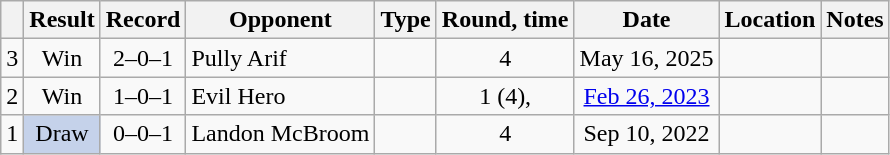<table class="wikitable" style="text-align:center">
<tr>
<th></th>
<th>Result</th>
<th>Record</th>
<th>Opponent</th>
<th>Type</th>
<th>Round, time</th>
<th>Date</th>
<th>Location</th>
<th>Notes</th>
</tr>
<tr>
<td>3</td>
<td>Win</td>
<td>2–0–1</td>
<td align="left">Pully Arif</td>
<td></td>
<td>4</td>
<td>May 16, 2025</td>
<td style="text-align:left;"></td>
<td></td>
</tr>
<tr>
<td>2</td>
<td>Win</td>
<td>1–0–1</td>
<td style="text-align:left;">Evil Hero</td>
<td></td>
<td>1 (4), </td>
<td><a href='#'>Feb 26, 2023</a></td>
<td style="text-align:left;"></td>
<td></td>
</tr>
<tr>
<td>1</td>
<td style="background:#c5d2ea; color:black; vertical-align:middle; text-align:center; " class="table-draw">Draw</td>
<td>0–0–1</td>
<td style="text-align:left;">Landon McBroom</td>
<td></td>
<td>4</td>
<td>Sep 10, 2022</td>
<td style="text-align:left;"></td>
<td></td>
</tr>
</table>
